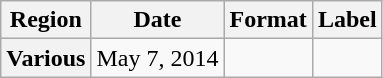<table class="wikitable plainrowheaders">
<tr>
<th scope="col">Region</th>
<th scope="col">Date</th>
<th scope="col">Format</th>
<th scope="col">Label</th>
</tr>
<tr>
<th scope="row">Various</th>
<td>May 7, 2014</td>
<td></td>
<td></td>
</tr>
</table>
